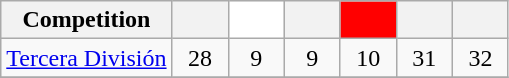<table class="wikitable" style="text-align:center">
<tr>
<th>Competition</th>
<th width=30></th>
<th width=30 style="color:#800000; background:#FFFFFF"></th>
<th width=30></th>
<th width=30 style="color:#FFFFFF; background:#FF0000"></th>
<th width=30></th>
<th width=30></th>
</tr>
<tr>
<td><a href='#'>Tercera División</a></td>
<td>28</td>
<td>9</td>
<td>9</td>
<td>10</td>
<td>31</td>
<td>32</td>
</tr>
<tr>
</tr>
</table>
